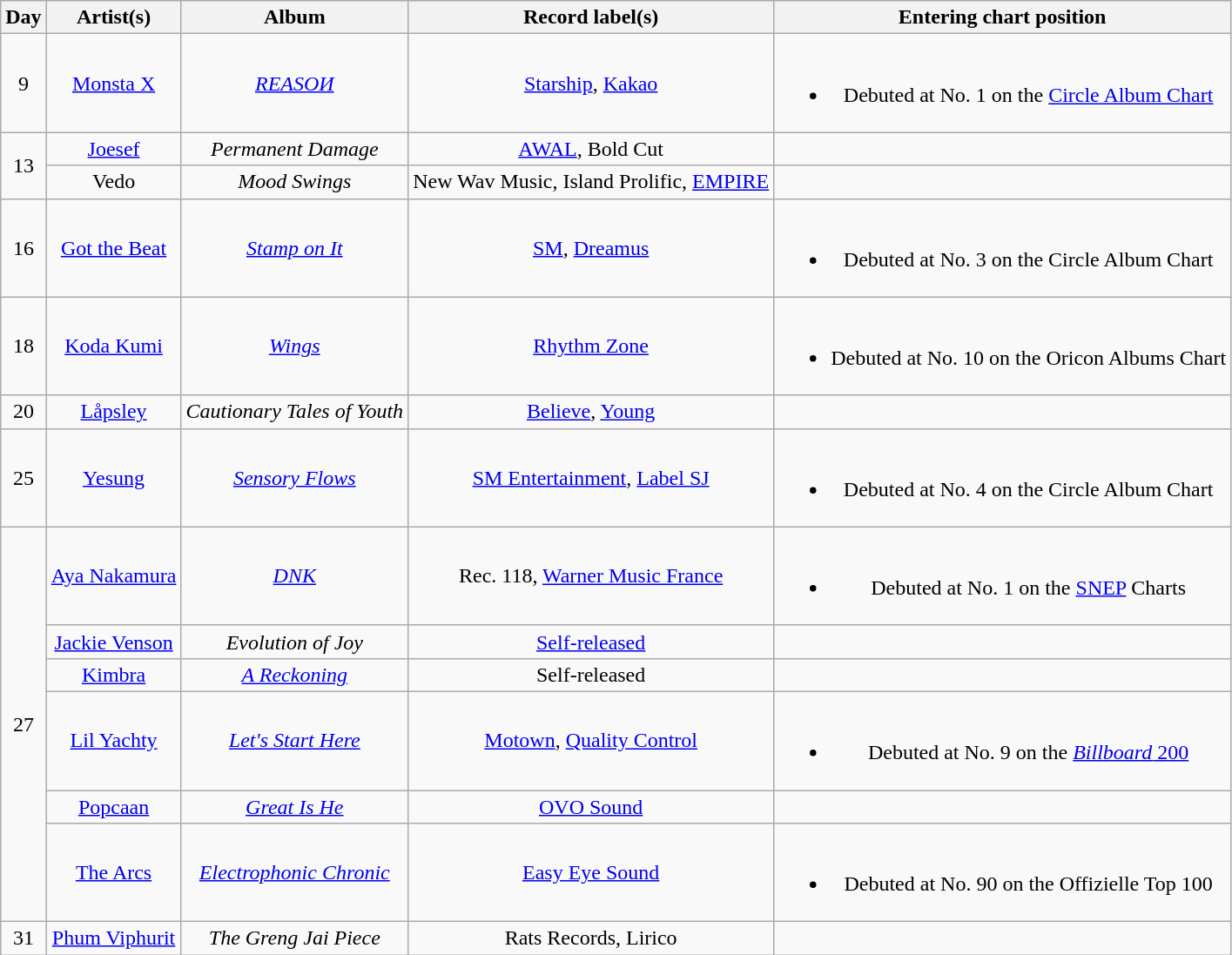<table class="wikitable" style="text-align:center;">
<tr>
<th scope="col">Day</th>
<th scope="col">Artist(s)</th>
<th scope="col">Album</th>
<th scope="col">Record label(s)</th>
<th scope="col">Entering chart position</th>
</tr>
<tr>
<td>9</td>
<td><a href='#'>Monsta X</a></td>
<td><em><a href='#'>REASOИ</a></em></td>
<td><a href='#'>Starship</a>, <a href='#'>Kakao</a></td>
<td><br><ul><li>Debuted at No. 1 on the <a href='#'>Circle Album Chart</a></li></ul></td>
</tr>
<tr>
<td rowspan="2">13</td>
<td><a href='#'>Joesef</a></td>
<td><em>Permanent Damage</em></td>
<td><a href='#'>AWAL</a>, Bold Cut</td>
<td></td>
</tr>
<tr>
<td>Vedo</td>
<td><em>Mood Swings</em></td>
<td>New Wav Music, Island Prolific, <a href='#'>EMPIRE</a></td>
<td></td>
</tr>
<tr>
<td>16</td>
<td><a href='#'>Got the Beat</a></td>
<td><em><a href='#'>Stamp on It</a></em></td>
<td><a href='#'>SM</a>, <a href='#'>Dreamus</a></td>
<td><br><ul><li>Debuted at No. 3 on the Circle Album Chart</li></ul></td>
</tr>
<tr>
<td>18</td>
<td><a href='#'>Koda Kumi</a></td>
<td><em><a href='#'>Wings</a></em></td>
<td><a href='#'>Rhythm Zone</a></td>
<td><br><ul><li>Debuted at No. 10 on the Oricon Albums Chart</li></ul></td>
</tr>
<tr>
<td>20</td>
<td><a href='#'>Låpsley</a></td>
<td><em>Cautionary Tales of Youth</em></td>
<td><a href='#'>Believe</a>, <a href='#'>Young</a></td>
<td></td>
</tr>
<tr>
<td>25</td>
<td><a href='#'>Yesung</a></td>
<td><em><a href='#'>Sensory Flows</a></em></td>
<td><a href='#'>SM Entertainment</a>, <a href='#'>Label SJ</a></td>
<td><br><ul><li>Debuted at No. 4 on the Circle Album Chart</li></ul></td>
</tr>
<tr>
<td rowspan="6">27</td>
<td><a href='#'>Aya Nakamura</a></td>
<td><em><a href='#'>DNK</a></em></td>
<td>Rec. 118, <a href='#'>Warner Music France</a></td>
<td><br><ul><li>Debuted at No. 1 on the <a href='#'>SNEP</a> Charts</li></ul></td>
</tr>
<tr>
<td><a href='#'>Jackie Venson</a></td>
<td><em>Evolution of Joy</em></td>
<td><a href='#'>Self-released</a></td>
<td></td>
</tr>
<tr>
<td><a href='#'>Kimbra</a></td>
<td><em><a href='#'>A Reckoning</a></em></td>
<td>Self-released</td>
<td></td>
</tr>
<tr>
<td><a href='#'>Lil Yachty</a></td>
<td><em><a href='#'>Let's Start Here</a></em></td>
<td><a href='#'>Motown</a>, <a href='#'>Quality Control</a></td>
<td><br><ul><li>Debuted at No. 9 on the <a href='#'><em>Billboard</em> 200</a></li></ul></td>
</tr>
<tr>
<td><a href='#'>Popcaan</a></td>
<td><em><a href='#'>Great Is He</a></em></td>
<td><a href='#'>OVO Sound</a></td>
<td></td>
</tr>
<tr>
<td><a href='#'>The Arcs</a></td>
<td><em><a href='#'>Electrophonic Chronic</a></em></td>
<td><a href='#'>Easy Eye Sound</a></td>
<td><br><ul><li>Debuted at No. 90 on the Offizielle Top 100</li></ul></td>
</tr>
<tr>
<td>31</td>
<td><a href='#'>Phum Viphurit</a></td>
<td><em>The Greng Jai Piece</em></td>
<td>Rats Records, Lirico</td>
<td></td>
</tr>
</table>
